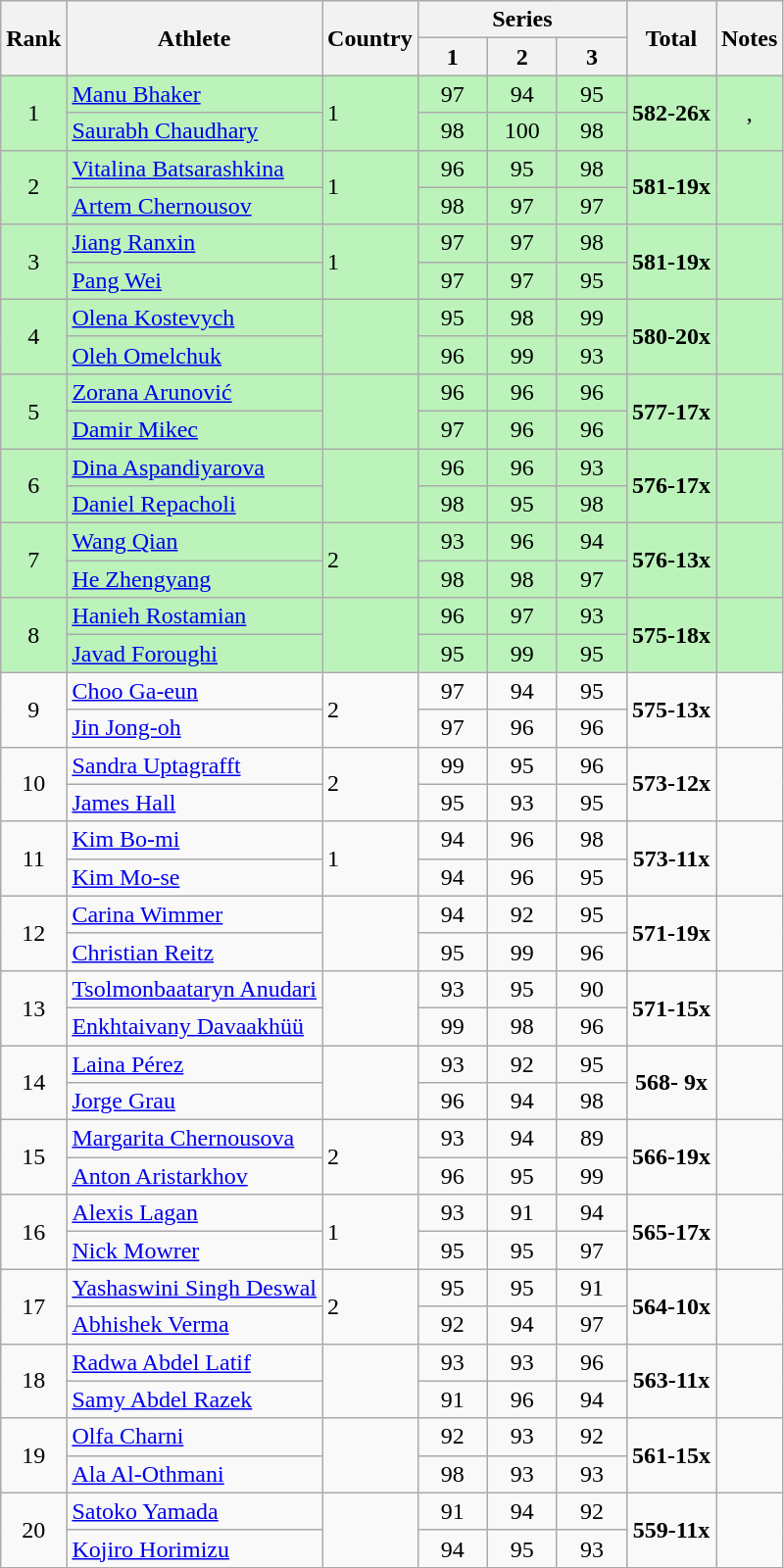<table class="wikitable sortable" style="text-align:center">
<tr>
<th rowspan=2>Rank</th>
<th rowspan=2>Athlete</th>
<th rowspan=2>Country</th>
<th colspan=3>Series</th>
<th rowspan=2>Total</th>
<th rowspan=2>Notes</th>
</tr>
<tr>
<th width="40px">1</th>
<th width="40px">2</th>
<th width="40px">3</th>
</tr>
<tr bgcolor=bbf3bb>
<td rowspan=2>1</td>
<td align=left><a href='#'>Manu Bhaker</a></td>
<td rowspan=2 align=left> 1</td>
<td>97</td>
<td>94</td>
<td>95</td>
<td rowspan=2><strong>582-26x</strong></td>
<td rowspan=2>, </td>
</tr>
<tr bgcolor=bbf3bb>
<td align=left><a href='#'>Saurabh Chaudhary</a></td>
<td>98</td>
<td>100</td>
<td>98</td>
</tr>
<tr bgcolor=bbf3bb>
<td rowspan=2>2</td>
<td align=left><a href='#'>Vitalina Batsarashkina</a></td>
<td rowspan=2 align=left> 1</td>
<td>96</td>
<td>95</td>
<td>98</td>
<td rowspan=2><strong>581-19x</strong></td>
<td rowspan=2></td>
</tr>
<tr bgcolor=bbf3bb>
<td align=left><a href='#'>Artem Chernousov</a></td>
<td>98</td>
<td>97</td>
<td>97</td>
</tr>
<tr bgcolor=bbf3bb>
<td rowspan=2>3</td>
<td align=left><a href='#'>Jiang Ranxin</a></td>
<td rowspan=2 align=left> 1</td>
<td>97</td>
<td>97</td>
<td>98</td>
<td rowspan=2><strong>581-19x</strong></td>
<td rowspan=2></td>
</tr>
<tr bgcolor=bbf3bb>
<td align=left><a href='#'>Pang Wei</a></td>
<td>97</td>
<td>97</td>
<td>95</td>
</tr>
<tr bgcolor=bbf3bb>
<td rowspan=2>4</td>
<td align=left><a href='#'>Olena Kostevych</a></td>
<td rowspan=2 align=left></td>
<td>95</td>
<td>98</td>
<td>99</td>
<td rowspan=2><strong>580-20x</strong></td>
<td rowspan=2></td>
</tr>
<tr bgcolor=bbf3bb>
<td align=left><a href='#'>Oleh Omelchuk</a></td>
<td>96</td>
<td>99</td>
<td>93</td>
</tr>
<tr bgcolor=bbf3bb>
<td rowspan=2>5</td>
<td align=left><a href='#'>Zorana Arunović</a></td>
<td rowspan=2 align=left></td>
<td>96</td>
<td>96</td>
<td>96</td>
<td rowspan=2><strong>577-17x</strong></td>
<td rowspan=2></td>
</tr>
<tr bgcolor=bbf3bb>
<td align=left><a href='#'>Damir Mikec</a></td>
<td>97</td>
<td>96</td>
<td>96</td>
</tr>
<tr bgcolor=bbf3bb>
<td rowspan=2>6</td>
<td align=left><a href='#'>Dina Aspandiyarova</a></td>
<td rowspan=2 align=left></td>
<td>96</td>
<td>96</td>
<td>93</td>
<td rowspan=2><strong>576-17x</strong></td>
<td rowspan=2></td>
</tr>
<tr bgcolor=bbf3bb>
<td align=left><a href='#'>Daniel Repacholi</a></td>
<td>98</td>
<td>95</td>
<td>98</td>
</tr>
<tr bgcolor=bbf3bb>
<td rowspan=2>7</td>
<td align=left><a href='#'>Wang Qian</a></td>
<td rowspan=2 align=left> 2</td>
<td>93</td>
<td>96</td>
<td>94</td>
<td rowspan=2><strong>576-13x</strong></td>
<td rowspan=2></td>
</tr>
<tr bgcolor=bbf3bb>
<td align=left><a href='#'>He Zhengyang</a></td>
<td>98</td>
<td>98</td>
<td>97</td>
</tr>
<tr bgcolor=bbf3bb>
<td rowspan=2>8</td>
<td align=left><a href='#'>Hanieh Rostamian</a></td>
<td rowspan=2 align=left></td>
<td>96</td>
<td>97</td>
<td>93</td>
<td rowspan=2><strong>575-18x</strong></td>
<td rowspan=2></td>
</tr>
<tr bgcolor=bbf3bb>
<td align=left><a href='#'>Javad Foroughi</a></td>
<td>95</td>
<td>99</td>
<td>95</td>
</tr>
<tr>
<td rowspan=2>9</td>
<td align=left><a href='#'>Choo Ga-eun</a></td>
<td rowspan=2 align=left> 2</td>
<td>97</td>
<td>94</td>
<td>95</td>
<td rowspan=2><strong>575-13x</strong></td>
<td rowspan=2></td>
</tr>
<tr>
<td align=left><a href='#'>Jin Jong-oh</a></td>
<td>97</td>
<td>96</td>
<td>96</td>
</tr>
<tr>
<td rowspan=2>10</td>
<td align=left><a href='#'>Sandra Uptagrafft</a></td>
<td rowspan=2 align=left> 2</td>
<td>99</td>
<td>95</td>
<td>96</td>
<td rowspan=2><strong>573-12x</strong></td>
<td rowspan=2></td>
</tr>
<tr>
<td align=left><a href='#'>James Hall</a></td>
<td>95</td>
<td>93</td>
<td>95</td>
</tr>
<tr>
<td rowspan=2>11</td>
<td align=left><a href='#'>Kim Bo-mi</a></td>
<td rowspan=2 align=left> 1</td>
<td>94</td>
<td>96</td>
<td>98</td>
<td rowspan=2><strong>573-11x</strong></td>
<td rowspan=2></td>
</tr>
<tr>
<td align=left><a href='#'>Kim Mo-se</a></td>
<td>94</td>
<td>96</td>
<td>95</td>
</tr>
<tr>
<td rowspan=2>12</td>
<td align=left><a href='#'>Carina Wimmer</a></td>
<td rowspan=2 align=left></td>
<td>94</td>
<td>92</td>
<td>95</td>
<td rowspan=2><strong>571-19x</strong></td>
<td rowspan=2></td>
</tr>
<tr>
<td align=left><a href='#'>Christian Reitz</a></td>
<td>95</td>
<td>99</td>
<td>96</td>
</tr>
<tr>
<td rowspan=2>13</td>
<td align=left><a href='#'>Tsolmonbaataryn Anudari</a></td>
<td rowspan=2 align=left></td>
<td>93</td>
<td>95</td>
<td>90</td>
<td rowspan=2><strong>571-15x</strong></td>
<td rowspan=2></td>
</tr>
<tr>
<td align=left><a href='#'>Enkhtaivany Davaakhüü</a></td>
<td>99</td>
<td>98</td>
<td>96</td>
</tr>
<tr>
<td rowspan=2>14</td>
<td align=left><a href='#'>Laina Pérez</a></td>
<td rowspan=2 align=left></td>
<td>93</td>
<td>92</td>
<td>95</td>
<td rowspan=2><strong>568- 9x</strong></td>
<td rowspan=2></td>
</tr>
<tr>
<td align=left><a href='#'>Jorge Grau</a></td>
<td>96</td>
<td>94</td>
<td>98</td>
</tr>
<tr>
<td rowspan=2>15</td>
<td align=left><a href='#'>Margarita Chernousova</a></td>
<td rowspan=2 align=left> 2</td>
<td>93</td>
<td>94</td>
<td>89</td>
<td rowspan=2><strong>566-19x</strong></td>
<td rowspan=2></td>
</tr>
<tr>
<td align=left><a href='#'>Anton Aristarkhov</a></td>
<td>96</td>
<td>95</td>
<td>99</td>
</tr>
<tr>
<td rowspan=2>16</td>
<td align=left><a href='#'>Alexis Lagan</a></td>
<td rowspan=2 align=left> 1</td>
<td>93</td>
<td>91</td>
<td>94</td>
<td rowspan=2><strong>565-17x</strong></td>
<td rowspan=2></td>
</tr>
<tr>
<td align=left><a href='#'>Nick Mowrer</a></td>
<td>95</td>
<td>95</td>
<td>97</td>
</tr>
<tr>
<td rowspan=2>17</td>
<td align=left><a href='#'>Yashaswini Singh Deswal</a></td>
<td rowspan=2 align=left> 2</td>
<td>95</td>
<td>95</td>
<td>91</td>
<td rowspan=2><strong>564-10x</strong></td>
<td rowspan=2></td>
</tr>
<tr>
<td align=left><a href='#'>Abhishek Verma</a></td>
<td>92</td>
<td>94</td>
<td>97</td>
</tr>
<tr>
<td rowspan=2>18</td>
<td align=left><a href='#'>Radwa Abdel Latif</a></td>
<td rowspan=2 align=left></td>
<td>93</td>
<td>93</td>
<td>96</td>
<td rowspan=2><strong>563-11x</strong></td>
<td rowspan=2></td>
</tr>
<tr>
<td align=left><a href='#'>Samy Abdel Razek</a></td>
<td>91</td>
<td>96</td>
<td>94</td>
</tr>
<tr>
<td rowspan=2>19</td>
<td align=left><a href='#'>Olfa Charni</a></td>
<td rowspan=2 align=left></td>
<td>92</td>
<td>93</td>
<td>92</td>
<td rowspan=2><strong>561-15x</strong></td>
<td rowspan=2></td>
</tr>
<tr>
<td align=left><a href='#'>Ala Al-Othmani</a></td>
<td>98</td>
<td>93</td>
<td>93</td>
</tr>
<tr>
<td rowspan=2>20</td>
<td align=left><a href='#'>Satoko Yamada</a></td>
<td rowspan=2 align=left></td>
<td>91</td>
<td>94</td>
<td>92</td>
<td rowspan=2><strong>559-11x</strong></td>
<td rowspan=2></td>
</tr>
<tr>
<td align=left><a href='#'>Kojiro Horimizu</a></td>
<td>94</td>
<td>95</td>
<td>93</td>
</tr>
</table>
